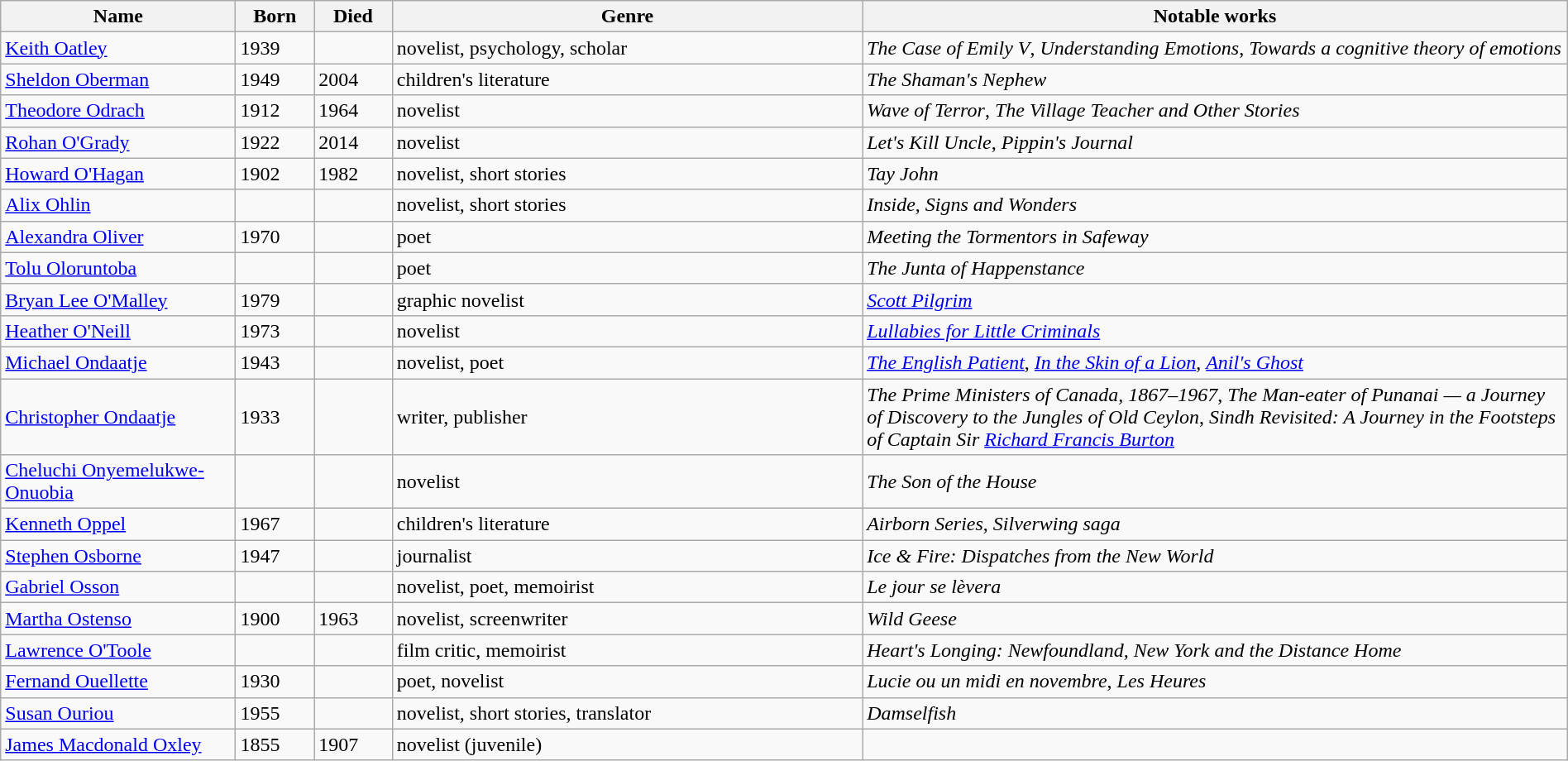<table class="wikitable sortable" style="text-align:left; line-height:18px; width:100%;">
<tr>
<th scope="col" style="width:15%;">Name</th>
<th scope="col" style="width:5%;">Born</th>
<th scope="col" style="width:5%;">Died</th>
<th scope="col" style="width:30%;">Genre</th>
<th scope="col" style="width:45%;">Notable works</th>
</tr>
<tr>
<td scope="row"><a href='#'>Keith Oatley</a></td>
<td>1939</td>
<td></td>
<td>novelist, psychology, scholar</td>
<td><em>The Case of Emily V</em>, <em>Understanding Emotions</em>, <em>Towards a cognitive theory of emotions</em></td>
</tr>
<tr>
<td scope="row"><a href='#'>Sheldon Oberman</a></td>
<td>1949</td>
<td>2004</td>
<td>children's literature</td>
<td><em>The Shaman's Nephew</em></td>
</tr>
<tr>
<td scope="row"><a href='#'>Theodore Odrach</a></td>
<td>1912</td>
<td>1964</td>
<td>novelist</td>
<td><em>Wave of Terror</em>, <em>The Village Teacher and Other Stories</em></td>
</tr>
<tr>
<td scope="row"><a href='#'>Rohan O'Grady</a></td>
<td>1922</td>
<td>2014</td>
<td>novelist</td>
<td><em>Let's Kill Uncle</em>, <em>Pippin's Journal</em></td>
</tr>
<tr>
<td scope="row"><a href='#'>Howard O'Hagan</a></td>
<td>1902</td>
<td>1982</td>
<td>novelist, short stories</td>
<td><em>Tay John</em></td>
</tr>
<tr>
<td scope="row"><a href='#'>Alix Ohlin</a></td>
<td></td>
<td></td>
<td>novelist, short stories</td>
<td><em>Inside</em>, <em>Signs and Wonders</em></td>
</tr>
<tr>
<td scope="row"><a href='#'>Alexandra Oliver</a></td>
<td>1970</td>
<td></td>
<td>poet</td>
<td><em>Meeting the Tormentors in Safeway</em></td>
</tr>
<tr>
<td scope="row"><a href='#'>Tolu Oloruntoba</a></td>
<td></td>
<td></td>
<td>poet</td>
<td><em>The Junta of Happenstance</em></td>
</tr>
<tr>
<td scope="row"><a href='#'>Bryan Lee O'Malley</a></td>
<td>1979</td>
<td></td>
<td>graphic novelist</td>
<td><em><a href='#'>Scott Pilgrim</a></em></td>
</tr>
<tr>
<td scope="row"><a href='#'>Heather O'Neill</a></td>
<td>1973</td>
<td></td>
<td>novelist</td>
<td><em><a href='#'>Lullabies for Little Criminals</a></em></td>
</tr>
<tr>
<td scope="row"><a href='#'>Michael Ondaatje</a></td>
<td>1943</td>
<td></td>
<td>novelist, poet</td>
<td><em><a href='#'>The English Patient</a></em>, <em><a href='#'>In the Skin of a Lion</a></em>, <em><a href='#'>Anil's Ghost</a></em></td>
</tr>
<tr>
<td scope="row"><a href='#'>Christopher Ondaatje</a></td>
<td>1933</td>
<td></td>
<td>writer, publisher</td>
<td><em>The Prime Ministers of Canada, 1867–1967</em>, <em>The Man-eater of Punanai — a Journey of Discovery to the Jungles of Old Ceylon</em>, <em>Sindh Revisited: A Journey in the Footsteps of Captain Sir <a href='#'>Richard Francis Burton</a></em></td>
</tr>
<tr>
<td scope="row"><a href='#'>Cheluchi Onyemelukwe-Onuobia</a></td>
<td></td>
<td></td>
<td>novelist</td>
<td><em>The Son of the House</em></td>
</tr>
<tr>
<td scope="row"><a href='#'>Kenneth Oppel</a></td>
<td>1967</td>
<td></td>
<td>children's literature</td>
<td><em>Airborn Series</em>, <em>Silverwing saga</em></td>
</tr>
<tr>
<td scope="row"><a href='#'>Stephen Osborne</a></td>
<td>1947</td>
<td></td>
<td>journalist</td>
<td><em>Ice & Fire: Dispatches from the New World</em></td>
</tr>
<tr>
<td scope="row"><a href='#'>Gabriel Osson</a></td>
<td></td>
<td></td>
<td>novelist, poet, memoirist</td>
<td><em>Le jour se lèvera</em></td>
</tr>
<tr>
<td scope="row"><a href='#'>Martha Ostenso</a></td>
<td>1900</td>
<td>1963</td>
<td>novelist, screenwriter</td>
<td><em>Wild Geese</em></td>
</tr>
<tr>
<td scope="row"><a href='#'>Lawrence O'Toole</a></td>
<td></td>
<td></td>
<td>film critic, memoirist</td>
<td><em>Heart's Longing: Newfoundland, New York and the Distance Home</em></td>
</tr>
<tr>
<td scope="row"><a href='#'>Fernand Ouellette</a></td>
<td>1930</td>
<td></td>
<td>poet, novelist</td>
<td><em>Lucie ou un midi en novembre</em>, <em>Les Heures</em></td>
</tr>
<tr>
<td scope="row"><a href='#'>Susan Ouriou</a></td>
<td>1955</td>
<td></td>
<td>novelist, short stories, translator</td>
<td><em>Damselfish</em></td>
</tr>
<tr>
<td scope="row"><a href='#'>James Macdonald Oxley</a></td>
<td>1855</td>
<td>1907</td>
<td>novelist (juvenile)</td>
<td></td>
</tr>
</table>
